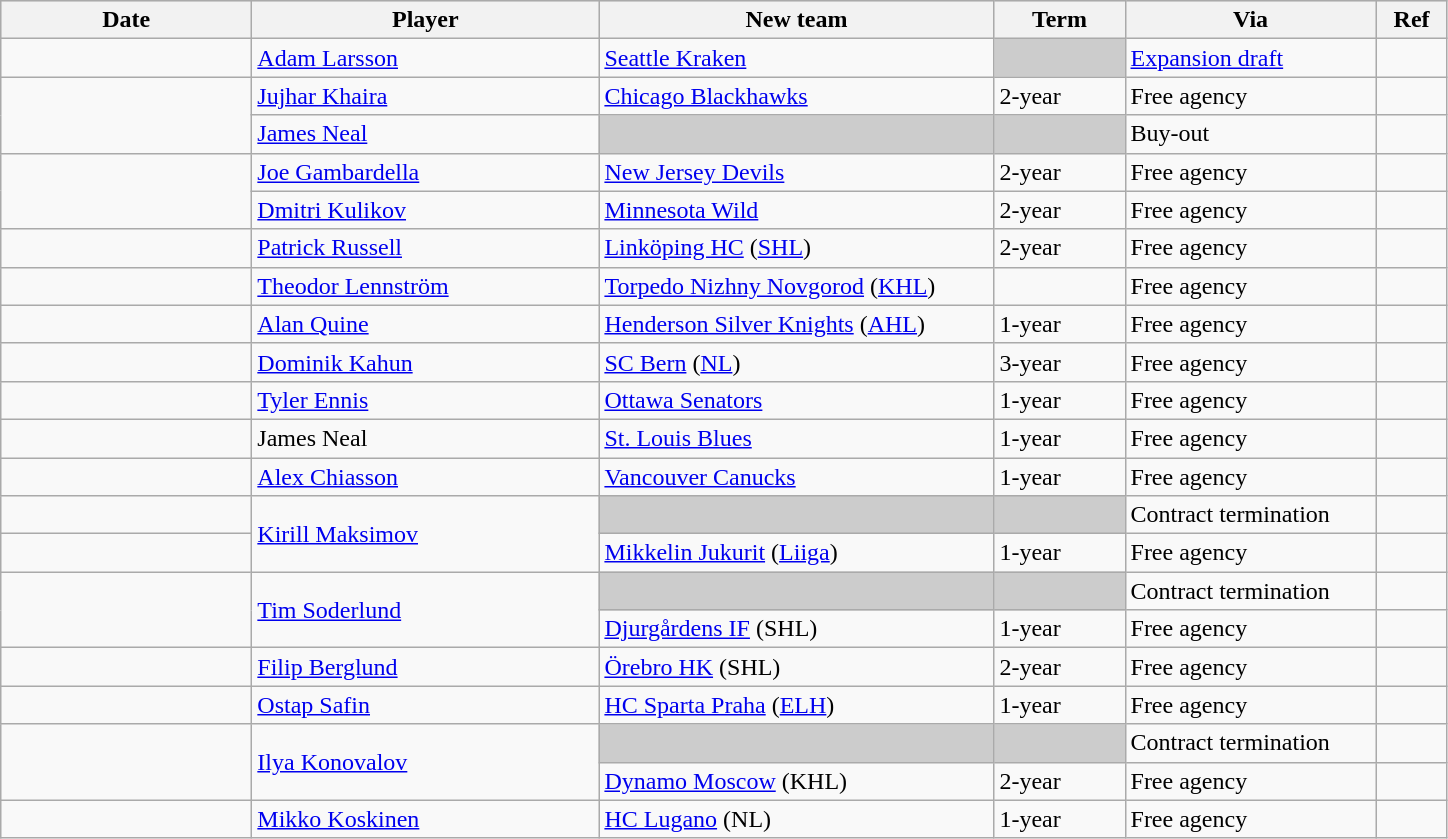<table class="wikitable">
<tr style="background:#ddd; text-align:center;">
<th style="width: 10em;">Date</th>
<th style="width: 14em;">Player</th>
<th style="width: 16em;">New team</th>
<th style="width: 5em;">Term</th>
<th style="width: 10em;">Via</th>
<th style="width: 2.5em;">Ref</th>
</tr>
<tr>
<td></td>
<td><a href='#'>Adam Larsson</a></td>
<td><a href='#'>Seattle Kraken</a></td>
<td style="background:#ccc;"></td>
<td><a href='#'>Expansion draft</a></td>
<td></td>
</tr>
<tr>
<td rowspan=2></td>
<td><a href='#'>Jujhar Khaira</a></td>
<td><a href='#'>Chicago Blackhawks</a></td>
<td>2-year</td>
<td>Free agency</td>
<td></td>
</tr>
<tr>
<td><a href='#'>James Neal</a></td>
<td style="background:#ccc;"></td>
<td style="background:#ccc;"></td>
<td>Buy-out</td>
<td></td>
</tr>
<tr>
<td rowspan=2></td>
<td><a href='#'>Joe Gambardella</a></td>
<td><a href='#'>New Jersey Devils</a></td>
<td>2-year</td>
<td>Free agency</td>
<td></td>
</tr>
<tr>
<td><a href='#'>Dmitri Kulikov</a></td>
<td><a href='#'>Minnesota Wild</a></td>
<td>2-year</td>
<td>Free agency</td>
<td></td>
</tr>
<tr>
<td></td>
<td><a href='#'>Patrick Russell</a></td>
<td><a href='#'>Linköping HC</a> (<a href='#'>SHL</a>)</td>
<td>2-year</td>
<td>Free agency</td>
<td></td>
</tr>
<tr>
<td></td>
<td><a href='#'>Theodor Lennström</a></td>
<td><a href='#'>Torpedo Nizhny Novgorod</a> (<a href='#'>KHL</a>)</td>
<td></td>
<td>Free agency</td>
<td></td>
</tr>
<tr>
<td></td>
<td><a href='#'>Alan Quine</a></td>
<td><a href='#'>Henderson Silver Knights</a> (<a href='#'>AHL</a>)</td>
<td>1-year</td>
<td>Free agency</td>
<td></td>
</tr>
<tr>
<td></td>
<td><a href='#'>Dominik Kahun</a></td>
<td><a href='#'>SC Bern</a> (<a href='#'>NL</a>)</td>
<td>3-year</td>
<td>Free agency</td>
<td></td>
</tr>
<tr>
<td></td>
<td><a href='#'>Tyler Ennis</a></td>
<td><a href='#'>Ottawa Senators</a></td>
<td>1-year</td>
<td>Free agency</td>
<td></td>
</tr>
<tr>
<td></td>
<td>James Neal</td>
<td><a href='#'>St. Louis Blues</a></td>
<td>1-year</td>
<td>Free agency</td>
<td></td>
</tr>
<tr>
<td></td>
<td><a href='#'>Alex Chiasson</a></td>
<td><a href='#'>Vancouver Canucks</a></td>
<td>1-year</td>
<td>Free agency</td>
<td></td>
</tr>
<tr>
<td></td>
<td rowspan=2><a href='#'>Kirill Maksimov</a></td>
<td style="background:#ccc;"></td>
<td style="background:#ccc;"></td>
<td>Contract termination</td>
<td></td>
</tr>
<tr>
<td></td>
<td><a href='#'>Mikkelin Jukurit</a> (<a href='#'>Liiga</a>)</td>
<td>1-year</td>
<td>Free agency</td>
<td></td>
</tr>
<tr>
<td rowspan=2></td>
<td rowspan=2><a href='#'>Tim Soderlund</a></td>
<td style="background:#ccc;"></td>
<td style="background:#ccc;"></td>
<td>Contract termination</td>
<td></td>
</tr>
<tr>
<td><a href='#'>Djurgårdens IF</a> (SHL)</td>
<td>1-year</td>
<td>Free agency</td>
<td></td>
</tr>
<tr>
<td></td>
<td><a href='#'>Filip Berglund</a></td>
<td><a href='#'>Örebro HK</a> (SHL)</td>
<td>2-year</td>
<td>Free agency</td>
<td></td>
</tr>
<tr>
<td></td>
<td><a href='#'>Ostap Safin</a></td>
<td><a href='#'>HC Sparta Praha</a> (<a href='#'>ELH</a>)</td>
<td>1-year</td>
<td>Free agency</td>
<td></td>
</tr>
<tr>
<td rowspan=2></td>
<td rowspan=2><a href='#'>Ilya Konovalov</a></td>
<td style="background:#ccc;"></td>
<td style="background:#ccc;"></td>
<td>Contract termination</td>
<td></td>
</tr>
<tr>
<td><a href='#'>Dynamo Moscow</a> (KHL)</td>
<td>2-year</td>
<td>Free agency</td>
<td></td>
</tr>
<tr>
<td></td>
<td><a href='#'>Mikko Koskinen</a></td>
<td><a href='#'>HC Lugano</a> (NL)</td>
<td>1-year</td>
<td>Free agency</td>
<td></td>
</tr>
</table>
